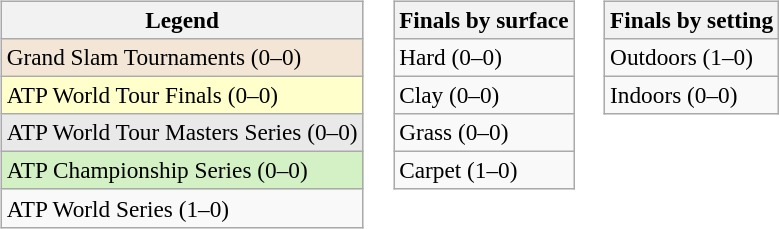<table>
<tr valign=top>
<td><br><table class=wikitable style=font-size:97%>
<tr>
<th>Legend</th>
</tr>
<tr style="background:#f3e6d7;">
<td>Grand Slam Tournaments (0–0)</td>
</tr>
<tr style="background:#ffc;">
<td>ATP World Tour Finals (0–0)</td>
</tr>
<tr style="background:#e9e9e9;">
<td>ATP World Tour Masters Series (0–0)</td>
</tr>
<tr style="background:#d4f1c5;">
<td>ATP Championship Series (0–0)</td>
</tr>
<tr>
<td>ATP World Series (1–0)</td>
</tr>
</table>
</td>
<td><br><table class=wikitable style=font-size:97%>
<tr>
<th>Finals by surface</th>
</tr>
<tr>
<td>Hard (0–0)</td>
</tr>
<tr>
<td>Clay (0–0)</td>
</tr>
<tr>
<td>Grass (0–0)</td>
</tr>
<tr>
<td>Carpet (1–0)</td>
</tr>
</table>
</td>
<td><br><table class=wikitable style=font-size:97%>
<tr>
<th>Finals by setting</th>
</tr>
<tr>
<td>Outdoors (1–0)</td>
</tr>
<tr>
<td>Indoors (0–0)</td>
</tr>
</table>
</td>
</tr>
</table>
